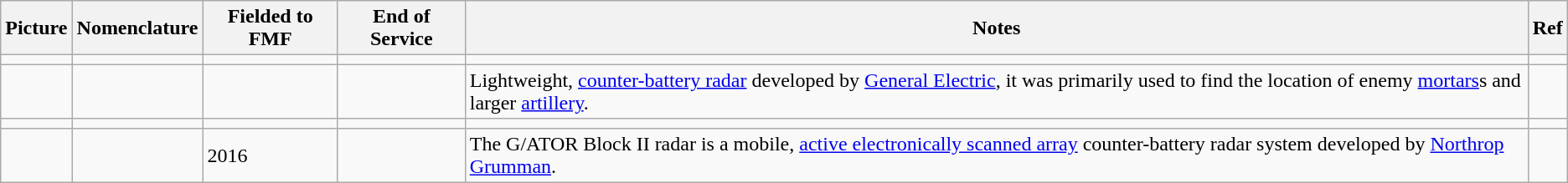<table class="wikitable sortable">
<tr>
<th class="unsortable">Picture</th>
<th class="unsortable">Nomenclature</th>
<th class="unsortable">Fielded to FMF</th>
<th class="unsortable">End of Service</th>
<th class="unsortable">Notes</th>
<th class="unsortable">Ref</th>
</tr>
<tr>
<td></td>
<td></td>
<td></td>
<td></td>
<td></td>
<td></td>
</tr>
<tr>
<td></td>
<td></td>
<td></td>
<td></td>
<td>Lightweight, <a href='#'>counter-battery radar</a> developed by <a href='#'>General Electric</a>, it was primarily used to find the location of enemy <a href='#'>mortars</a>s and larger <a href='#'>artillery</a>.</td>
<td></td>
</tr>
<tr>
<td></td>
<td></td>
<td></td>
<td></td>
<td></td>
<td></td>
</tr>
<tr>
<td></td>
<td></td>
<td>2016</td>
<td></td>
<td>The G/ATOR Block II radar is a mobile, <a href='#'>active electronically scanned array</a> counter-battery radar system developed by <a href='#'>Northrop Grumman</a>.</td>
<td></td>
</tr>
</table>
